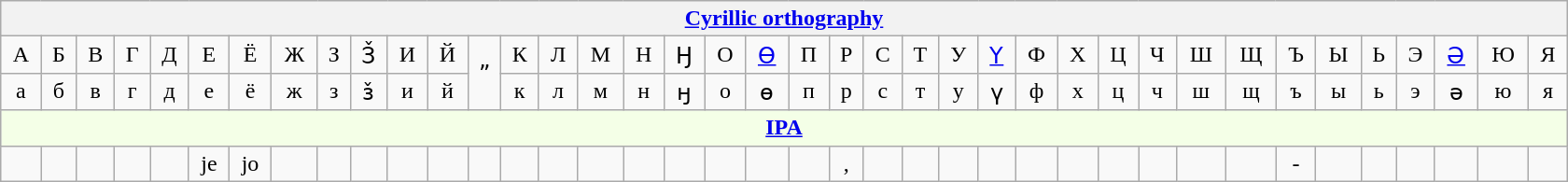<table class="wikitable" style="width: 70em; text-align: center;">
<tr>
<th colspan="39"><a href='#'>Cyrillic orthography</a></th>
</tr>
<tr>
<td>А</td>
<td>Б</td>
<td>В</td>
<td>Г</td>
<td>Д</td>
<td>Е</td>
<td>Ё</td>
<td>Ж</td>
<td>З</td>
<td>З̌</td>
<td>И</td>
<td>Й</td>
<td rowspan="2">ˮ</td>
<td>К</td>
<td>Л</td>
<td>М</td>
<td>Н</td>
<td>Ӈ</td>
<td>О</td>
<td><a href='#'>Ө</a></td>
<td>П</td>
<td>Р</td>
<td>С</td>
<td>Т</td>
<td>У</td>
<td><a href='#'>Ү</a></td>
<td>Ф</td>
<td>Х</td>
<td>Ц</td>
<td>Ч</td>
<td>Ш</td>
<td>Щ</td>
<td>Ъ</td>
<td>Ы</td>
<td>Ь</td>
<td>Э</td>
<td><a href='#'>Ә</a></td>
<td>Ю</td>
<td>Я</td>
</tr>
<tr>
<td>а</td>
<td>б</td>
<td>в</td>
<td>г</td>
<td>д</td>
<td>е</td>
<td>ё</td>
<td>ж</td>
<td>з</td>
<td>з̌</td>
<td>и</td>
<td>й</td>
<td>к</td>
<td>л</td>
<td>м</td>
<td>н</td>
<td>ӈ</td>
<td>о</td>
<td>ө</td>
<td>п</td>
<td>р</td>
<td>с</td>
<td>т</td>
<td>у</td>
<td>ү</td>
<td>ф</td>
<td>х</td>
<td>ц</td>
<td>ч</td>
<td>ш</td>
<td>щ</td>
<td>ъ</td>
<td>ы</td>
<td>ь</td>
<td>э</td>
<td>ә</td>
<td>ю</td>
<td>я</td>
</tr>
<tr>
<th colspan="39" style="background: #f4ffe7; font-weight: normal;"><a href='#'><strong>IPA</strong></a></th>
</tr>
<tr>
<td></td>
<td></td>
<td></td>
<td></td>
<td></td>
<td>je</td>
<td>jo</td>
<td></td>
<td></td>
<td></td>
<td></td>
<td></td>
<td></td>
<td></td>
<td></td>
<td></td>
<td></td>
<td></td>
<td></td>
<td></td>
<td></td>
<td>, </td>
<td></td>
<td></td>
<td></td>
<td></td>
<td></td>
<td></td>
<td></td>
<td></td>
<td></td>
<td></td>
<td>-</td>
<td></td>
<td></td>
<td></td>
<td></td>
<td></td>
<td></td>
</tr>
</table>
